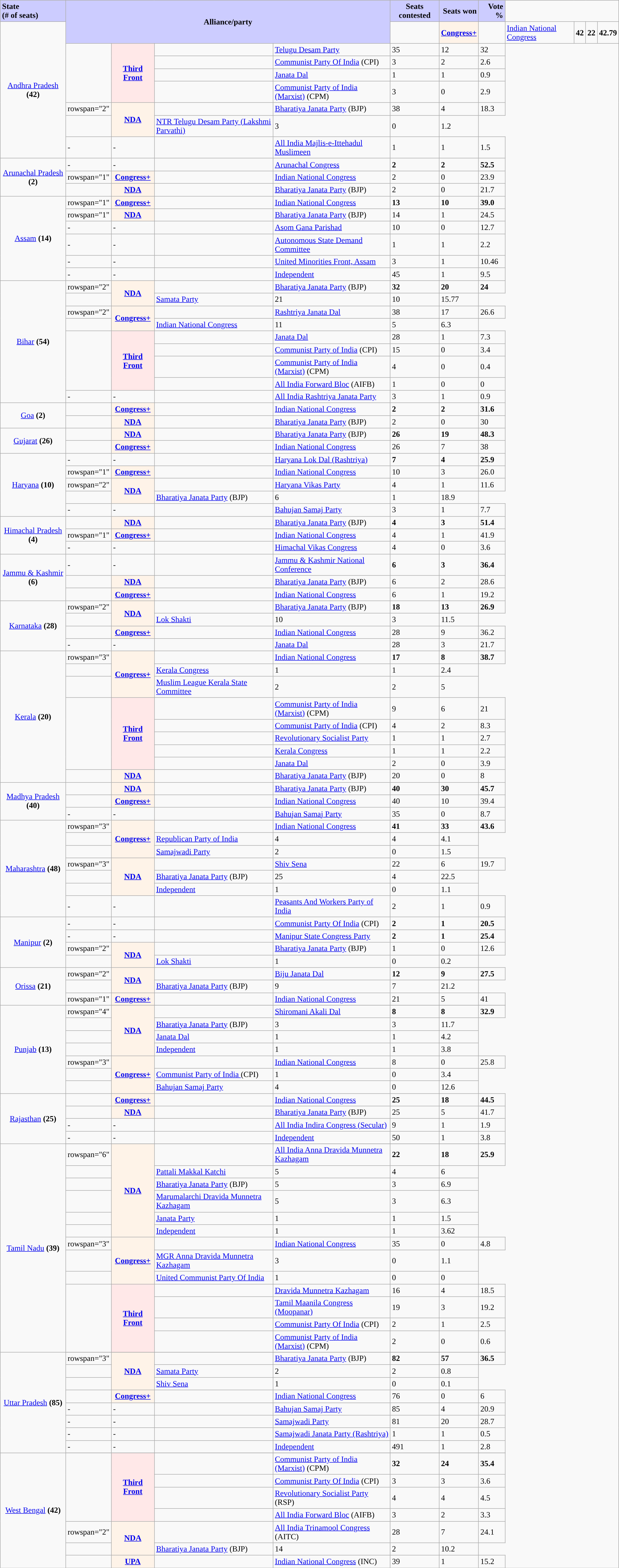<table class="wikitable sortable">
<tr>
<th style="text-align:left; background:#ccf; vertical-align:middle;">State <br> (# of seats)</th>
<th colspan="4" rowspan="2"  style=" text-align:center; background:#ccf; vertical-align:middle;">Alliance/party</th>
<th style="background:#ccf; text-align:center;">Seats contested</th>
<th style="background:#ccf; text-align:right;">Seats won</th>
<th style="background:#ccf; text-align:right;">Vote %</th>
</tr>
<tr>
<td style="text-align:center; vertical-align:middle;" rowspan=8 valign=top><a href='#'>Andhra Pradesh</a> <strong>(42)</strong></td>
<td></td>
<th style="background:#FEF3E8"><a href='#'>Congress+</a></th>
<td></td>
<td><a href='#'>Indian National Congress</a></td>
<td><strong>42</strong></td>
<td><strong>22</strong></td>
<td><strong>42.79</strong></td>
</tr>
<tr>
<td rowspan="4"></td>
<th rowspan="4" style="background:#ffe8e8"><a href='#'>Third Front</a></th>
<td></td>
<td><a href='#'>Telugu Desam Party</a></td>
<td>35</td>
<td>12</td>
<td>32</td>
</tr>
<tr>
<td></td>
<td><a href='#'>Communist Party Of India</a> (CPI)</td>
<td>3</td>
<td>2</td>
<td>2.6</td>
</tr>
<tr>
<td></td>
<td><a href='#'>Janata Dal</a></td>
<td>1</td>
<td>1</td>
<td>0.9</td>
</tr>
<tr>
<td></td>
<td><a href='#'>Communist Party of India (Marxist)</a> (CPM)</td>
<td>3</td>
<td>0</td>
<td>2.9</td>
</tr>
<tr>
<td>rowspan="2" </td>
<th rowspan="2" style="background:#FEF3E8"><a href='#'>NDA</a></th>
<td></td>
<td><a href='#'>Bharatiya Janata Party</a> (BJP)</td>
<td>38</td>
<td>4</td>
<td>18.3</td>
</tr>
<tr>
<td></td>
<td><a href='#'>NTR Telugu Desam Party (Lakshmi Parvathi)</a></td>
<td>3</td>
<td>0</td>
<td>1.2</td>
</tr>
<tr>
<td>-</td>
<td>-</td>
<td></td>
<td><a href='#'>All India Majlis-e-Ittehadul Muslimeen</a></td>
<td>1</td>
<td>1</td>
<td>1.5</td>
</tr>
<tr>
<td style="text-align:center; vertical-align:middle;" rowspan=3 valign=top><a href='#'>Arunachal Pradesh</a> <strong>(2)</strong></td>
<td>-</td>
<td>-</td>
<td></td>
<td><a href='#'>Arunachal Congress</a></td>
<td><strong>2</strong></td>
<td><strong>2</strong></td>
<td><strong>52.5</strong></td>
</tr>
<tr>
<td>rowspan="1"  </td>
<th rowspan="1" style="background:#FEF3E8"><a href='#'>Congress+</a></th>
<td></td>
<td><a href='#'>Indian National Congress</a></td>
<td>2</td>
<td>0</td>
<td>23.9</td>
</tr>
<tr>
<td></td>
<th style="background:#FEF3E8"><a href='#'>NDA</a></th>
<td></td>
<td><a href='#'>Bharatiya Janata Party</a> (BJP)</td>
<td>2</td>
<td>0</td>
<td>21.7</td>
</tr>
<tr>
<td style="text-align:center; vertical-align:middle;" rowspan=6 valign=top><a href='#'>Assam</a> <strong>(14)</strong></td>
<td>rowspan="1"  </td>
<th rowspan="1" style="background:#FEF3E8"><a href='#'>Congress+</a></th>
<td></td>
<td><a href='#'>Indian National Congress</a></td>
<td><strong>13</strong></td>
<td><strong>10</strong></td>
<td><strong>39.0</strong></td>
</tr>
<tr>
<td>rowspan="1" </td>
<th rowspan="1" style="background:#FEF3E8"><a href='#'>NDA</a></th>
<td></td>
<td><a href='#'>Bharatiya Janata Party</a> (BJP)</td>
<td>14</td>
<td>1</td>
<td>24.5</td>
</tr>
<tr>
<td>-</td>
<td>-</td>
<td></td>
<td><a href='#'>Asom Gana Parishad</a></td>
<td>10</td>
<td>0</td>
<td>12.7</td>
</tr>
<tr>
<td>-</td>
<td>-</td>
<td></td>
<td><a href='#'>Autonomous State Demand Committee</a></td>
<td>1</td>
<td>1</td>
<td>2.2</td>
</tr>
<tr>
<td>-</td>
<td>-</td>
<td></td>
<td><a href='#'>United Minorities Front, Assam</a></td>
<td>3</td>
<td>1</td>
<td>10.46</td>
</tr>
<tr>
<td>-</td>
<td>-</td>
<td></td>
<td><a href='#'>Independent</a></td>
<td>45</td>
<td>1</td>
<td>9.5</td>
</tr>
<tr>
<td style="text-align:center; vertical-align:middle;" rowspan=9 valign=top><a href='#'>Bihar</a> <strong>(54)</strong></td>
<td>rowspan="2" </td>
<th rowspan="2" style="background:#FEF3E8"><a href='#'>NDA</a></th>
<td></td>
<td><a href='#'>Bharatiya Janata Party</a> (BJP)</td>
<td><strong>32</strong></td>
<td><strong>20</strong></td>
<td><strong>24</strong></td>
</tr>
<tr>
<td></td>
<td><a href='#'>Samata Party</a></td>
<td>21</td>
<td>10</td>
<td>15.77</td>
</tr>
<tr>
<td>rowspan="2"  </td>
<th rowspan="2" style="background:#FEF3E8"><a href='#'>Congress+</a></th>
<td></td>
<td><a href='#'>Rashtriya Janata Dal</a></td>
<td>38</td>
<td>17</td>
<td>26.6</td>
</tr>
<tr>
<td></td>
<td><a href='#'>Indian National Congress</a></td>
<td>11</td>
<td>5</td>
<td>6.3</td>
</tr>
<tr>
<td rowspan="4"></td>
<th rowspan="4" style="background:#ffe8e8"><a href='#'>Third Front</a></th>
<td></td>
<td><a href='#'>Janata Dal</a></td>
<td>28</td>
<td>1</td>
<td>7.3</td>
</tr>
<tr>
<td></td>
<td><a href='#'>Communist Party of India</a> (CPI)</td>
<td>15</td>
<td>0</td>
<td>3.4</td>
</tr>
<tr>
<td></td>
<td><a href='#'>Communist Party of India (Marxist)</a> (CPM)</td>
<td>4</td>
<td>0</td>
<td>0.4</td>
</tr>
<tr>
<td></td>
<td><a href='#'>All India Forward Bloc</a> (AIFB)</td>
<td>1</td>
<td>0</td>
<td>0</td>
</tr>
<tr>
<td>-</td>
<td>-</td>
<td></td>
<td><a href='#'>All India Rashtriya Janata Party</a></td>
<td>3</td>
<td>1</td>
<td>0.9</td>
</tr>
<tr>
<td style="text-align:center; vertical-align:middle;" rowspan=2 valign=top><a href='#'>Goa</a> <strong>(2)</strong></td>
<td></td>
<th style="background:#FEF3E8"><a href='#'>Congress+</a></th>
<td></td>
<td><a href='#'>Indian National Congress</a></td>
<td><strong>2</strong></td>
<td><strong>2</strong></td>
<td><strong>31.6</strong></td>
</tr>
<tr>
<td></td>
<th style="background:#FEF3E8"><a href='#'>NDA</a></th>
<td></td>
<td><a href='#'>Bharatiya Janata Party</a> (BJP)</td>
<td>2</td>
<td>0</td>
<td>30</td>
</tr>
<tr>
<td style="text-align:center; vertical-align:middle;" rowspan=2 valign=top><a href='#'>Gujarat</a> <strong>(26)</strong></td>
<td></td>
<th style="background:#FEF3E8"><a href='#'>NDA</a></th>
<td></td>
<td><a href='#'>Bharatiya Janata Party</a> (BJP)</td>
<td><strong>26</strong></td>
<td><strong>19</strong></td>
<td><strong>48.3</strong></td>
</tr>
<tr>
<td></td>
<th style="background:#FEF3E8"><a href='#'>Congress+</a></th>
<td></td>
<td><a href='#'>Indian National Congress</a></td>
<td>26</td>
<td>7</td>
<td>38</td>
</tr>
<tr>
<td style="text-align:center; vertical-align:middle;" rowspan=5 valign=top><a href='#'>Haryana</a> <strong>(10)</strong></td>
<td>-</td>
<td>-</td>
<td></td>
<td><a href='#'>Haryana Lok Dal (Rashtriya)</a></td>
<td><strong>7</strong></td>
<td><strong>4</strong></td>
<td><strong>25.9</strong></td>
</tr>
<tr>
<td>rowspan="1"  </td>
<th rowspan="1" style="background:#FEF3E8"><a href='#'>Congress+</a></th>
<td></td>
<td><a href='#'>Indian National Congress</a></td>
<td>10</td>
<td>3</td>
<td>26.0</td>
</tr>
<tr>
<td>rowspan="2" </td>
<th rowspan="2" style="background:#FEF3E8"><a href='#'>NDA</a></th>
<td></td>
<td><a href='#'>Haryana Vikas Party</a></td>
<td>4</td>
<td>1</td>
<td>11.6</td>
</tr>
<tr>
<td></td>
<td><a href='#'>Bharatiya Janata Party</a> (BJP)</td>
<td>6</td>
<td>1</td>
<td>18.9</td>
</tr>
<tr>
<td>-</td>
<td>-</td>
<td></td>
<td><a href='#'>Bahujan Samaj Party</a></td>
<td>3</td>
<td>1</td>
<td>7.7</td>
</tr>
<tr>
<td style="text-align:center; vertical-align:middle;" rowspan=3 valign=top><a href='#'>Himachal Pradesh</a> <strong>(4)</strong></td>
<td></td>
<th style="background:#FEF3E8"><a href='#'>NDA</a></th>
<td></td>
<td><a href='#'>Bharatiya Janata Party</a> (BJP)</td>
<td><strong>4</strong></td>
<td><strong>3</strong></td>
<td><strong>51.4</strong></td>
</tr>
<tr>
<td>rowspan="1"  </td>
<th rowspan="1" style="background:#FEF3E8"><a href='#'>Congress+</a></th>
<td></td>
<td><a href='#'>Indian National Congress</a></td>
<td>4</td>
<td>1</td>
<td>41.9</td>
</tr>
<tr>
<td>-</td>
<td>-</td>
<td></td>
<td><a href='#'>Himachal Vikas Congress</a></td>
<td>4</td>
<td>0</td>
<td>3.6</td>
</tr>
<tr>
<td style="text-align:center; vertical-align:middle;" rowspan=3 valign=top><a href='#'>Jammu & Kashmir</a> <strong>(6)</strong></td>
<td>-</td>
<td>-</td>
<td></td>
<td><a href='#'>Jammu & Kashmir National Conference</a></td>
<td><strong>6</strong></td>
<td><strong>3</strong></td>
<td><strong>36.4</strong></td>
</tr>
<tr>
<td></td>
<th style="background:#FEF3E8"><a href='#'>NDA</a></th>
<td></td>
<td><a href='#'>Bharatiya Janata Party</a> (BJP)</td>
<td>6</td>
<td>2</td>
<td>28.6</td>
</tr>
<tr>
<td></td>
<th style="background:#FEF3E8"><a href='#'>Congress+</a></th>
<td></td>
<td><a href='#'>Indian National Congress</a></td>
<td>6</td>
<td>1</td>
<td>19.2</td>
</tr>
<tr>
<td style="text-align:center; vertical-align:middle;" rowspan=4 valign=top><a href='#'>Karnataka</a> <strong>(28)</strong></td>
<td>rowspan="2" </td>
<th rowspan="2" style="background:#FEF3E8"><a href='#'>NDA</a></th>
<td></td>
<td><a href='#'>Bharatiya Janata Party</a> (BJP)</td>
<td><strong>18</strong></td>
<td><strong>13</strong></td>
<td><strong>26.9</strong></td>
</tr>
<tr>
<td></td>
<td><a href='#'>Lok Shakti</a></td>
<td>10</td>
<td>3</td>
<td>11.5</td>
</tr>
<tr>
<td></td>
<th style="background:#FEF3E8"><a href='#'>Congress+</a></th>
<td></td>
<td><a href='#'>Indian National Congress</a></td>
<td>28</td>
<td>9</td>
<td>36.2</td>
</tr>
<tr>
<td>-</td>
<td>-</td>
<td></td>
<td><a href='#'>Janata Dal</a></td>
<td>28</td>
<td>3</td>
<td>21.7</td>
</tr>
<tr>
<td style="text-align:center; vertical-align:middle;" rowspan=9 valign=top><a href='#'>Kerala</a> <strong>(20)</strong></td>
<td>rowspan="3"  </td>
<th rowspan="3" style="background:#FEF3E8"><a href='#'>Congress+</a></th>
<td></td>
<td><a href='#'>Indian National Congress</a></td>
<td><strong>17</strong></td>
<td><strong>8</strong></td>
<td><strong>38.7</strong></td>
</tr>
<tr>
<td></td>
<td><a href='#'>Kerala Congress</a></td>
<td>1</td>
<td>1</td>
<td>2.4</td>
</tr>
<tr>
<td></td>
<td><a href='#'>Muslim League Kerala State Committee</a></td>
<td>2</td>
<td>2</td>
<td>5</td>
</tr>
<tr>
<td rowspan="5"></td>
<th rowspan="5" style="background:#ffe8e8"><a href='#'>Third Front</a></th>
<td></td>
<td><a href='#'>Communist Party of India (Marxist)</a> (CPM)</td>
<td>9</td>
<td>6</td>
<td>21</td>
</tr>
<tr>
<td></td>
<td><a href='#'>Communist Party of India</a> (CPI)</td>
<td>4</td>
<td>2</td>
<td>8.3</td>
</tr>
<tr>
<td></td>
<td><a href='#'>Revolutionary Socialist Party</a></td>
<td>1</td>
<td>1</td>
<td>2.7</td>
</tr>
<tr>
<td></td>
<td><a href='#'>Kerala Congress</a></td>
<td>1</td>
<td>1</td>
<td>2.2</td>
</tr>
<tr>
<td></td>
<td><a href='#'>Janata Dal</a></td>
<td>2</td>
<td>0</td>
<td>3.9</td>
</tr>
<tr>
<td></td>
<th style="background:#FEF3E8"><a href='#'>NDA</a></th>
<td></td>
<td><a href='#'>Bharatiya Janata Party</a> (BJP)</td>
<td>20</td>
<td>0</td>
<td>8</td>
</tr>
<tr>
<td style="text-align:center; vertical-align:middle;" rowspan=3 valign=top><a href='#'>Madhya Pradesh</a> <strong>(40)</strong></td>
<td></td>
<th style="background:#FEF3E8"><a href='#'>NDA</a></th>
<td></td>
<td><a href='#'>Bharatiya Janata Party</a> (BJP)</td>
<td><strong>40</strong></td>
<td><strong>30</strong></td>
<td><strong>45.7</strong></td>
</tr>
<tr>
<td></td>
<th style="background:#FEF3E8"><a href='#'>Congress+</a></th>
<td></td>
<td><a href='#'>Indian National Congress</a></td>
<td>40</td>
<td>10</td>
<td>39.4</td>
</tr>
<tr>
<td>-</td>
<td>-</td>
<td></td>
<td><a href='#'>Bahujan Samaj Party</a></td>
<td>35</td>
<td>0</td>
<td>8.7</td>
</tr>
<tr>
<td style="text-align:center; vertical-align:middle;" rowspan=7 valign=top><a href='#'>Maharashtra</a> <strong>(48)</strong></td>
<td>rowspan="3"  </td>
<th rowspan="3" style="background:#FEF3E8"><a href='#'>Congress+</a></th>
<td></td>
<td><a href='#'>Indian National Congress</a></td>
<td><strong>41</strong></td>
<td><strong>33</strong></td>
<td><strong>43.6</strong></td>
</tr>
<tr>
<td></td>
<td><a href='#'>Republican Party of India</a></td>
<td>4</td>
<td>4</td>
<td>4.1</td>
</tr>
<tr>
<td></td>
<td><a href='#'>Samajwadi Party</a></td>
<td>2</td>
<td>0</td>
<td>1.5</td>
</tr>
<tr>
<td>rowspan="3" </td>
<th rowspan="3" style="background:#FEF3E8"><a href='#'>NDA</a></th>
<td></td>
<td><a href='#'>Shiv Sena</a></td>
<td>22</td>
<td>6</td>
<td>19.7</td>
</tr>
<tr>
<td></td>
<td><a href='#'>Bharatiya Janata Party</a> (BJP)</td>
<td>25</td>
<td>4</td>
<td>22.5</td>
</tr>
<tr>
<td></td>
<td><a href='#'>Independent</a></td>
<td>1</td>
<td>0</td>
<td>1.1</td>
</tr>
<tr>
<td>-</td>
<td>-</td>
<td></td>
<td><a href='#'>Peasants And Workers Party of India</a></td>
<td>2</td>
<td>1</td>
<td>0.9</td>
</tr>
<tr>
<td style="text-align:center; vertical-align:middle;" rowspan=4 valign=top><a href='#'>Manipur</a> <strong>(2)</strong></td>
<td>-</td>
<td>-</td>
<td></td>
<td><a href='#'>Communist Party Of India</a> (CPI)</td>
<td><strong>2</strong></td>
<td><strong>1</strong></td>
<td><strong>20.5</strong></td>
</tr>
<tr>
<td>-</td>
<td>-</td>
<td></td>
<td><a href='#'>Manipur State Congress Party</a></td>
<td><strong>2</strong></td>
<td><strong>1</strong></td>
<td><strong>25.4</strong></td>
</tr>
<tr>
<td>rowspan="2" </td>
<th rowspan="2" style="background:#FEF3E8"><a href='#'>NDA</a></th>
<td></td>
<td><a href='#'>Bharatiya Janata Party</a> (BJP)</td>
<td>1</td>
<td>0</td>
<td>12.6</td>
</tr>
<tr>
<td></td>
<td><a href='#'>Lok Shakti</a></td>
<td>1</td>
<td>0</td>
<td>0.2</td>
</tr>
<tr>
<td style="text-align:center; vertical-align:middle;"rowspan=3 valign=top><a href='#'>Orissa</a> <strong>(21)</strong></td>
<td>rowspan="2" </td>
<th rowspan="2" style="background:#FEF3E8"><a href='#'>NDA</a></th>
<td></td>
<td><a href='#'>Biju Janata Dal</a></td>
<td><strong>12</strong></td>
<td><strong>9</strong></td>
<td><strong>27.5</strong></td>
</tr>
<tr>
<td></td>
<td><a href='#'>Bharatiya Janata Party</a> (BJP)</td>
<td>9</td>
<td>7</td>
<td>21.2</td>
</tr>
<tr>
<td>rowspan="1"  </td>
<th rowspan="1" style="background:#FEF3E8"><a href='#'>Congress+</a></th>
<td></td>
<td><a href='#'>Indian National Congress</a></td>
<td>21</td>
<td>5</td>
<td>41</td>
</tr>
<tr>
<td style="text-align:center; vertical-align:middle;" rowspan=8 valign=top><a href='#'>Punjab</a> <strong>(13)</strong></td>
</tr>
<tr>
<td>rowspan="4" </td>
<th rowspan="4" style="background:#FEF3E8"><a href='#'>NDA</a></th>
<td></td>
<td><a href='#'>Shiromani Akali Dal</a></td>
<td><strong>8</strong></td>
<td><strong>8</strong></td>
<td><strong>32.9</strong></td>
</tr>
<tr>
<td></td>
<td><a href='#'>Bharatiya Janata Party</a> (BJP)</td>
<td>3</td>
<td>3</td>
<td>11.7</td>
</tr>
<tr>
<td></td>
<td><a href='#'>Janata Dal</a></td>
<td>1</td>
<td>1</td>
<td>4.2</td>
</tr>
<tr>
<td></td>
<td><a href='#'>Independent</a></td>
<td>1</td>
<td>1</td>
<td>3.8</td>
</tr>
<tr>
<td>rowspan="3"  </td>
<th rowspan="3" style="background:#FEF3E8"><a href='#'>Congress+</a></th>
<td></td>
<td><a href='#'>Indian National Congress</a></td>
<td>8</td>
<td>0</td>
<td>25.8</td>
</tr>
<tr>
<td></td>
<td><a href='#'>Communist Party of India </a> (CPI)</td>
<td>1</td>
<td>0</td>
<td>3.4</td>
</tr>
<tr>
<td></td>
<td><a href='#'>Bahujan Samaj Party</a></td>
<td>4</td>
<td>0</td>
<td>12.6</td>
</tr>
<tr>
<td style="text-align:center; vertical-align:middle;" rowspan=4 valign=top><a href='#'>Rajasthan</a> <strong>(25)</strong></td>
<td></td>
<th style="background:#FEF3E8"><a href='#'>Congress+</a></th>
<td></td>
<td><a href='#'>Indian National Congress</a></td>
<td><strong>25</strong></td>
<td><strong>18</strong></td>
<td><strong>44.5</strong></td>
</tr>
<tr>
<td></td>
<th style="background:#FEF3E8"><a href='#'>NDA</a></th>
<td></td>
<td><a href='#'>Bharatiya Janata Party</a> (BJP)</td>
<td>25</td>
<td>5</td>
<td>41.7</td>
</tr>
<tr>
<td>-</td>
<td>-</td>
<td></td>
<td><a href='#'>All India Indira Congress (Secular)</a></td>
<td>9</td>
<td>1</td>
<td>1.9</td>
</tr>
<tr>
<td>-</td>
<td>-</td>
<td></td>
<td><a href='#'>Independent</a></td>
<td>50</td>
<td>1</td>
<td>3.8</td>
</tr>
<tr>
<td style="text-align:center; vertical-align:middle;" rowspan=14 valign=top><a href='#'>Tamil Nadu</a> <strong>(39)</strong></td>
</tr>
<tr>
<td>rowspan="6" </td>
<th rowspan="6" style="background:#FEF3E8"><a href='#'>NDA</a></th>
<td></td>
<td><a href='#'>All India Anna Dravida Munnetra Kazhagam</a></td>
<td><strong>22</strong></td>
<td><strong>18</strong></td>
<td><strong>25.9</strong></td>
</tr>
<tr>
<td></td>
<td><a href='#'>Pattali Makkal Katchi</a></td>
<td>5</td>
<td>4</td>
<td>6</td>
</tr>
<tr>
<td></td>
<td><a href='#'>Bharatiya Janata Party</a> (BJP)</td>
<td>5</td>
<td>3</td>
<td>6.9</td>
</tr>
<tr>
<td></td>
<td><a href='#'>Marumalarchi Dravida Munnetra Kazhagam</a></td>
<td>5</td>
<td>3</td>
<td>6.3</td>
</tr>
<tr>
<td></td>
<td><a href='#'>Janata Party</a></td>
<td>1</td>
<td>1</td>
<td>1.5</td>
</tr>
<tr>
<td></td>
<td><a href='#'>Independent</a></td>
<td>1</td>
<td>1</td>
<td>3.62</td>
</tr>
<tr>
<td>rowspan="3"  </td>
<th rowspan="3" style="background:#FEF3E8"><a href='#'>Congress+</a></th>
<td></td>
<td><a href='#'>Indian National Congress</a></td>
<td>35</td>
<td>0</td>
<td>4.8</td>
</tr>
<tr>
<td></td>
<td><a href='#'>MGR Anna Dravida Munnetra Kazhagam</a></td>
<td>3</td>
<td>0</td>
<td>1.1</td>
</tr>
<tr>
<td></td>
<td><a href='#'>United Communist Party Of India</a></td>
<td>1</td>
<td>0</td>
<td>0</td>
</tr>
<tr>
<td rowspan="4"></td>
<th rowspan="4" style="background:#ffe8e8"><a href='#'>Third Front</a></th>
<td></td>
<td><a href='#'>Dravida Munnetra Kazhagam</a></td>
<td>16</td>
<td>4</td>
<td>18.5</td>
</tr>
<tr>
<td></td>
<td><a href='#'>Tamil Maanila Congress (Moopanar)</a></td>
<td>19</td>
<td>3</td>
<td>19.2</td>
</tr>
<tr>
<td></td>
<td><a href='#'>Communist Party Of India</a> (CPI)</td>
<td>2</td>
<td>1</td>
<td>2.5</td>
</tr>
<tr>
<td></td>
<td><a href='#'>Communist Party of India (Marxist)</a> (CPM)</td>
<td>2</td>
<td>0</td>
<td>0.6</td>
</tr>
<tr>
<td style="text-align:center; vertical-align:middle;" rowspan=9 valign=top><a href='#'>Uttar Pradesh</a> <strong>(85)</strong></td>
</tr>
<tr>
<td>rowspan="3" </td>
<th rowspan="3" style="background:#FEF3E8"><a href='#'>NDA</a></th>
<td></td>
<td><a href='#'>Bharatiya Janata Party</a> (BJP)</td>
<td><strong>82</strong></td>
<td><strong>57</strong></td>
<td><strong>36.5</strong></td>
</tr>
<tr>
<td></td>
<td><a href='#'>Samata Party</a></td>
<td>2</td>
<td>2</td>
<td>0.8</td>
</tr>
<tr>
<td></td>
<td><a href='#'>Shiv Sena</a></td>
<td>1</td>
<td>0</td>
<td>0.1</td>
</tr>
<tr>
<td></td>
<th style="background:#FEF3E8"><a href='#'>Congress+</a></th>
<td></td>
<td><a href='#'>Indian National Congress</a></td>
<td>76</td>
<td>0</td>
<td>6</td>
</tr>
<tr>
<td>-</td>
<td>-</td>
<td></td>
<td><a href='#'>Bahujan Samaj Party</a></td>
<td>85</td>
<td>4</td>
<td>20.9</td>
</tr>
<tr>
<td>-</td>
<td>-</td>
<td></td>
<td><a href='#'>Samajwadi Party</a></td>
<td>81</td>
<td>20</td>
<td>28.7</td>
</tr>
<tr>
<td>-</td>
<td>-</td>
<td></td>
<td><a href='#'>Samajwadi Janata Party (Rashtriya)</a></td>
<td>1</td>
<td>1</td>
<td>0.5</td>
</tr>
<tr>
<td>-</td>
<td>-</td>
<td></td>
<td><a href='#'>Independent</a></td>
<td>491</td>
<td>1</td>
<td>2.8</td>
</tr>
<tr>
<td style="text-align:center; vertical-align:middle;" rowspan=9 valign=top><a href='#'>West Bengal</a> <strong>(42)</strong></td>
</tr>
<tr>
<td rowspan="4"></td>
<th rowspan="4" style="background:#ffe8e8"><a href='#'>Third Front</a></th>
<td></td>
<td><a href='#'>Communist Party of India (Marxist)</a> (CPM)</td>
<td><strong>32</strong></td>
<td><strong>24</strong></td>
<td><strong>35.4</strong></td>
</tr>
<tr>
<td></td>
<td><a href='#'>Communist Party Of India</a> (CPI)</td>
<td>3</td>
<td>3</td>
<td>3.6</td>
</tr>
<tr>
<td></td>
<td><a href='#'>Revolutionary Socialist Party</a> (RSP)</td>
<td>4</td>
<td>4</td>
<td>4.5</td>
</tr>
<tr>
<td></td>
<td><a href='#'>All India Forward Bloc</a> (AIFB)</td>
<td>3</td>
<td>2</td>
<td>3.3</td>
</tr>
<tr>
<td>rowspan="2" </td>
<th rowspan="2" style="background:#FEF3E8"><a href='#'>NDA</a></th>
<td></td>
<td><a href='#'>All India Trinamool Congress</a> (AITC)</td>
<td>28</td>
<td>7</td>
<td>24.1</td>
</tr>
<tr>
<td></td>
<td><a href='#'>Bharatiya Janata Party</a> (BJP)</td>
<td>14</td>
<td>2</td>
<td>10.2</td>
</tr>
<tr>
<td></td>
<th style="background:#FEF3E8"><a href='#'>UPA</a></th>
<td></td>
<td><a href='#'>Indian National Congress</a> (INC)</td>
<td>39</td>
<td>1</td>
<td>15.2</td>
</tr>
<tr>
</tr>
</table>
